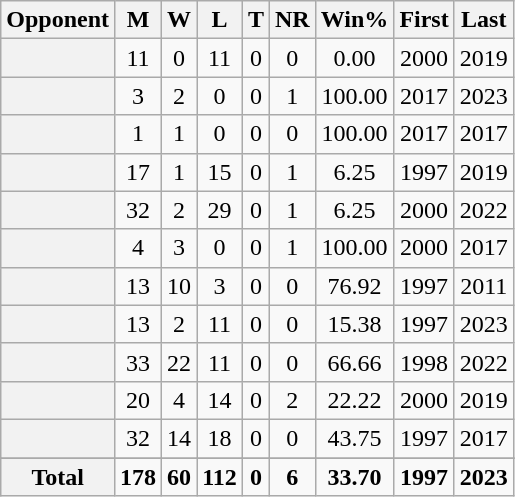<table class="wikitable plainrowheaders sortable" style="text-align:center">
<tr>
<th scope="col">Opponent</th>
<th scope="col">M</th>
<th scope="col">W</th>
<th scope="col">L</th>
<th scope="col">T</th>
<th scope="col">NR</th>
<th scope="col">Win%</th>
<th scope="col">First</th>
<th scope="col">Last</th>
</tr>
<tr>
<th scope="row"></th>
<td>11</td>
<td>0</td>
<td>11</td>
<td>0</td>
<td>0</td>
<td>0.00</td>
<td>2000</td>
<td>2019</td>
</tr>
<tr>
<th scope="row"></th>
<td>3</td>
<td>2</td>
<td>0</td>
<td>0</td>
<td>1</td>
<td>100.00</td>
<td>2017</td>
<td>2023</td>
</tr>
<tr>
<th scope="row"></th>
<td>1</td>
<td>1</td>
<td>0</td>
<td>0</td>
<td>0</td>
<td>100.00</td>
<td>2017</td>
<td>2017</td>
</tr>
<tr>
<th scope="row"></th>
<td>17</td>
<td>1</td>
<td>15</td>
<td>0</td>
<td>1</td>
<td>6.25</td>
<td>1997</td>
<td>2019</td>
</tr>
<tr>
<th scope="row"></th>
<td>32</td>
<td>2</td>
<td>29</td>
<td>0</td>
<td>1</td>
<td>6.25</td>
<td>2000</td>
<td>2022</td>
</tr>
<tr>
<th scope="row"></th>
<td>4</td>
<td>3</td>
<td>0</td>
<td>0</td>
<td>1</td>
<td>100.00</td>
<td>2000</td>
<td>2017</td>
</tr>
<tr>
<th scope="row"></th>
<td>13</td>
<td>10</td>
<td>3</td>
<td>0</td>
<td>0</td>
<td>76.92</td>
<td>1997</td>
<td>2011</td>
</tr>
<tr>
<th scope="row"></th>
<td>13</td>
<td>2</td>
<td>11</td>
<td>0</td>
<td>0</td>
<td>15.38</td>
<td>1997</td>
<td>2023</td>
</tr>
<tr>
<th scope="row"></th>
<td>33</td>
<td>22</td>
<td>11</td>
<td>0</td>
<td>0</td>
<td>66.66</td>
<td>1998</td>
<td>2022</td>
</tr>
<tr>
<th scope="row"></th>
<td>20</td>
<td>4</td>
<td>14</td>
<td>0</td>
<td>2</td>
<td>22.22</td>
<td>2000</td>
<td>2019</td>
</tr>
<tr>
<th scope="row"></th>
<td>32</td>
<td>14</td>
<td>18</td>
<td>0</td>
<td>0</td>
<td>43.75</td>
<td>1997</td>
<td>2017</td>
</tr>
<tr>
</tr>
<tr class="sortbottom">
<th scope="row" style="text-align:center"><strong>Total</strong></th>
<td><strong>178</strong></td>
<td><strong>60</strong></td>
<td><strong>112</strong></td>
<td><strong>0</strong></td>
<td><strong>6</strong></td>
<td><strong>33.70</strong></td>
<td><strong>1997</strong></td>
<td><strong>2023</strong></td>
</tr>
</table>
